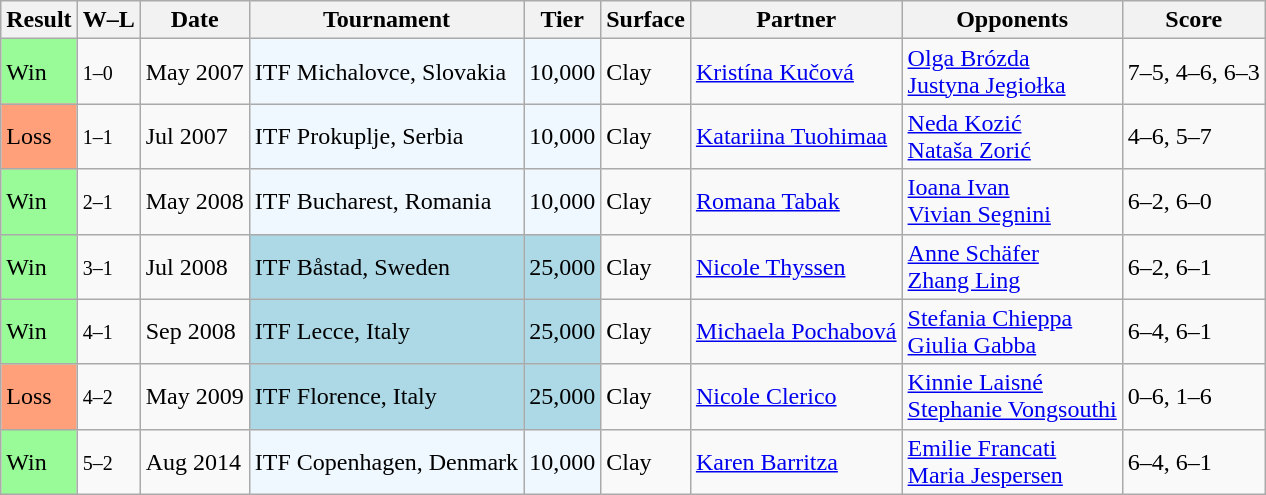<table class="sortable wikitable">
<tr>
<th>Result</th>
<th class="unsortable">W–L</th>
<th>Date</th>
<th>Tournament</th>
<th>Tier</th>
<th>Surface</th>
<th>Partner</th>
<th>Opponents</th>
<th class="unsortable">Score</th>
</tr>
<tr>
<td style="background:#98fb98;">Win</td>
<td><small>1–0</small></td>
<td>May 2007</td>
<td style="background:#f0f8ff;">ITF Michalovce, Slovakia</td>
<td style="background:#f0f8ff;">10,000</td>
<td>Clay</td>
<td> <a href='#'>Kristína Kučová</a></td>
<td> <a href='#'>Olga Brózda</a><br> <a href='#'>Justyna Jegiołka</a></td>
<td>7–5, 4–6, 6–3</td>
</tr>
<tr>
<td bgcolor="FFA07A">Loss</td>
<td><small>1–1</small></td>
<td>Jul 2007</td>
<td style="background:#f0f8ff;">ITF Prokuplje, Serbia</td>
<td style="background:#f0f8ff;">10,000</td>
<td>Clay</td>
<td> <a href='#'>Katariina Tuohimaa</a></td>
<td> <a href='#'>Neda Kozić</a><br> <a href='#'>Nataša Zorić</a></td>
<td>4–6, 5–7</td>
</tr>
<tr>
<td style="background:#98fb98;">Win</td>
<td><small>2–1</small></td>
<td>May 2008</td>
<td style="background:#f0f8ff;">ITF Bucharest, Romania</td>
<td style="background:#f0f8ff;">10,000</td>
<td>Clay</td>
<td> <a href='#'>Romana Tabak</a></td>
<td> <a href='#'>Ioana Ivan</a><br> <a href='#'>Vivian Segnini</a></td>
<td>6–2, 6–0</td>
</tr>
<tr>
<td style="background:#98fb98;">Win</td>
<td><small>3–1</small></td>
<td>Jul 2008</td>
<td bgcolor="lightblue">ITF Båstad, Sweden</td>
<td bgcolor="lightblue">25,000</td>
<td>Clay</td>
<td> <a href='#'>Nicole Thyssen</a></td>
<td> <a href='#'>Anne Schäfer</a><br> <a href='#'>Zhang Ling</a></td>
<td>6–2, 6–1</td>
</tr>
<tr>
<td style="background:#98fb98;">Win</td>
<td><small>4–1</small></td>
<td>Sep 2008</td>
<td style="background:lightblue;">ITF Lecce, Italy</td>
<td style="background:lightblue;">25,000</td>
<td>Clay</td>
<td> <a href='#'>Michaela Pochabová</a></td>
<td> <a href='#'>Stefania Chieppa</a> <br>  <a href='#'>Giulia Gabba</a></td>
<td>6–4, 6–1</td>
</tr>
<tr>
<td bgcolor="FFA07A">Loss</td>
<td><small>4–2</small></td>
<td>May 2009</td>
<td style="background:lightblue;">ITF Florence, Italy</td>
<td style="background:lightblue;">25,000</td>
<td>Clay</td>
<td> <a href='#'>Nicole Clerico</a></td>
<td> <a href='#'>Kinnie Laisné</a> <br>  <a href='#'>Stephanie Vongsouthi</a></td>
<td>0–6, 1–6</td>
</tr>
<tr>
<td style="background:#98fb98;">Win</td>
<td><small>5–2</small></td>
<td>Aug 2014</td>
<td style="background:#f0f8ff;">ITF Copenhagen, Denmark</td>
<td style="background:#f0f8ff;">10,000</td>
<td>Clay</td>
<td> <a href='#'>Karen Barritza</a></td>
<td> <a href='#'>Emilie Francati</a> <br>  <a href='#'>Maria Jespersen</a></td>
<td>6–4, 6–1</td>
</tr>
</table>
